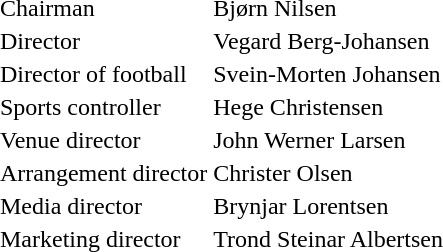<table cellspacing="0" cellpadding="2">
<tr>
<td>Chairman</td>
<td>Bjørn Nilsen</td>
</tr>
<tr>
<td>Director</td>
<td>Vegard Berg-Johansen</td>
</tr>
<tr>
<td>Director of football</td>
<td>Svein-Morten Johansen</td>
</tr>
<tr>
<td>Sports controller</td>
<td>Hege Christensen</td>
</tr>
<tr>
<td>Venue director</td>
<td>John Werner Larsen</td>
</tr>
<tr>
<td>Arrangement director</td>
<td>Christer Olsen</td>
</tr>
<tr>
<td>Media director</td>
<td>Brynjar Lorentsen</td>
</tr>
<tr>
<td>Marketing director</td>
<td>Trond Steinar Albertsen</td>
</tr>
<tr>
</tr>
</table>
